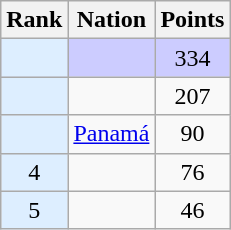<table class="wikitable sortable" style="text-align:center">
<tr>
<th>Rank</th>
<th>Nation</th>
<th>Points</th>
</tr>
<tr style="background-color:#ccccff">
<td bgcolor = DDEEFF></td>
<td align=left></td>
<td>334</td>
</tr>
<tr>
<td bgcolor = DDEEFF></td>
<td align=left></td>
<td>207</td>
</tr>
<tr>
<td bgcolor = DDEEFF></td>
<td align=left> <a href='#'>Panamá</a></td>
<td>90</td>
</tr>
<tr>
<td bgcolor = DDEEFF>4</td>
<td align=left></td>
<td>76</td>
</tr>
<tr>
<td bgcolor = DDEEFF>5</td>
<td align=left></td>
<td>46</td>
</tr>
</table>
